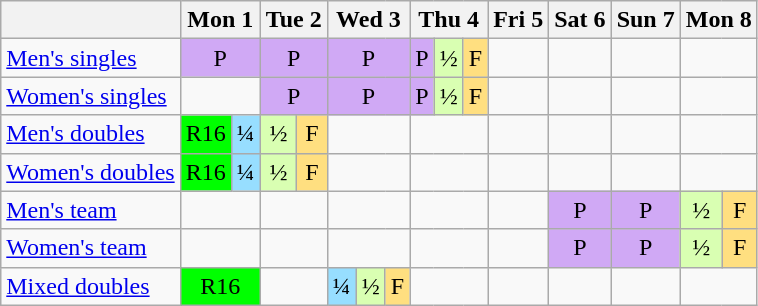<table class="wikitable">
<tr style="text-align:center;">
<th></th>
<th colspan="2">Mon 1</th>
<th colspan="2">Tue 2</th>
<th colspan="3">Wed 3</th>
<th colspan="3">Thu 4</th>
<th>Fri 5</th>
<th>Sat 6</th>
<th>Sun 7</th>
<th colspan="2">Mon 8</th>
</tr>
<tr style="text-align:center;">
<td style="text-align:left;"><a href='#'>Men's singles</a></td>
<td colspan="2" style="background-color:#D0A9F5;">P</td>
<td colspan="2" style="background-color:#D0A9F5;">P</td>
<td colspan="3" style="background-color:#D0A9F5;">P</td>
<td style="background-color:#D0A9F5;">P</td>
<td style="background-color:#D9FFB2;">½</td>
<td style="background-color:#FFDF80;">F</td>
<td></td>
<td></td>
<td></td>
<td colspan="2"></td>
</tr>
<tr style="text-align:center;">
<td style="text-align:left;"><a href='#'>Women's singles</a></td>
<td colspan="2"></td>
<td colspan="2" style="background-color:#D0A9F5;">P</td>
<td colspan="3" style="background-color:#D0A9F5;">P</td>
<td style="background-color:#D0A9F5;">P</td>
<td style="background-color:#D9FFB2;">½</td>
<td style="background-color:#FFDF80;">F</td>
<td></td>
<td></td>
<td></td>
<td colspan="2"></td>
</tr>
<tr style="text-align:center;">
<td style="text-align:left;"><a href='#'>Men's doubles</a></td>
<td style="background-color:#00FF00;">R16</td>
<td style="background-color:#97DEFF;">¼</td>
<td style="background-color:#D9FFB2;">½</td>
<td style="background-color:#FFDF80;">F</td>
<td colspan="3"></td>
<td colspan="3"></td>
<td></td>
<td></td>
<td></td>
<td colspan="2"></td>
</tr>
<tr style="text-align:center;">
<td style="text-align:left;"><a href='#'>Women's doubles</a></td>
<td style="background-color:#00FF00;">R16</td>
<td style="background-color:#97DEFF;">¼</td>
<td style="background-color:#D9FFB2;">½</td>
<td style="background-color:#FFDF80;">F</td>
<td colspan="3"></td>
<td colspan="3"></td>
<td></td>
<td></td>
<td></td>
<td colspan="2"></td>
</tr>
<tr style="text-align:center;">
<td style="text-align:left;"><a href='#'>Men's team</a></td>
<td colspan="2"></td>
<td colspan="2"></td>
<td colspan="3"></td>
<td colspan="3"></td>
<td></td>
<td style="background-color:#D0A9F5;">P</td>
<td style="background-color:#D0A9F5;">P</td>
<td style="background-color:#D9FFB2;">½</td>
<td style="background-color:#FFDF80;">F</td>
</tr>
<tr style="text-align:center;">
<td style="text-align:left;"><a href='#'>Women's team</a></td>
<td colspan="2"></td>
<td colspan="2"></td>
<td colspan="3"></td>
<td colspan="3"></td>
<td></td>
<td style="background-color:#D0A9F5;">P</td>
<td style="background-color:#D0A9F5;">P</td>
<td style="background-color:#D9FFB2;">½</td>
<td style="background-color:#FFDF80;">F</td>
</tr>
<tr style="text-align:center;">
<td style="text-align:left;"><a href='#'>Mixed doubles</a></td>
<td colspan="2" style="background-color:#00FF00;">R16</td>
<td colspan="2"></td>
<td style="background-color:#97DEFF;">¼</td>
<td style="background-color:#D9FFB2;">½</td>
<td style="background-color:#FFDF80;">F</td>
<td colspan="3"></td>
<td></td>
<td></td>
<td></td>
<td colspan="2"></td>
</tr>
</table>
